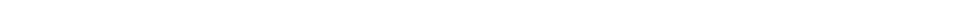<table style="width:100%; text-align:center;">
<tr style="color:white;">
<td style="background:"><strong>44</strong></td>
<td style="background:"><strong>26</strong></td>
</tr>
<tr>
<td></td>
<td></td>
</tr>
</table>
